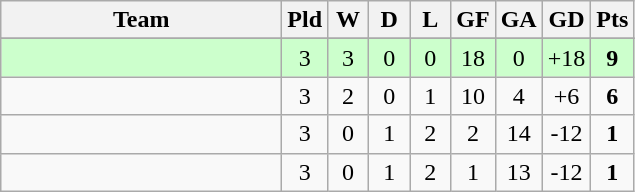<table class="wikitable" style="text-align:center;">
<tr>
<th width=180>Team</th>
<th width=20>Pld</th>
<th width=20>W</th>
<th width=20>D</th>
<th width=20>L</th>
<th width=20>GF</th>
<th width=20>GA</th>
<th width=20>GD</th>
<th width=20>Pts</th>
</tr>
<tr>
</tr>
<tr bgcolor=ccffcc>
<td align="left"></td>
<td>3</td>
<td>3</td>
<td>0</td>
<td>0</td>
<td>18</td>
<td>0</td>
<td>+18</td>
<td><strong>9</strong></td>
</tr>
<tr>
<td align="left"></td>
<td>3</td>
<td>2</td>
<td>0</td>
<td>1</td>
<td>10</td>
<td>4</td>
<td>+6</td>
<td><strong>6</strong></td>
</tr>
<tr>
<td align="left"></td>
<td>3</td>
<td>0</td>
<td>1</td>
<td>2</td>
<td>2</td>
<td>14</td>
<td>-12</td>
<td><strong>1</strong></td>
</tr>
<tr>
<td align="left"></td>
<td>3</td>
<td>0</td>
<td>1</td>
<td>2</td>
<td>1</td>
<td>13</td>
<td>-12</td>
<td><strong>1</strong></td>
</tr>
</table>
